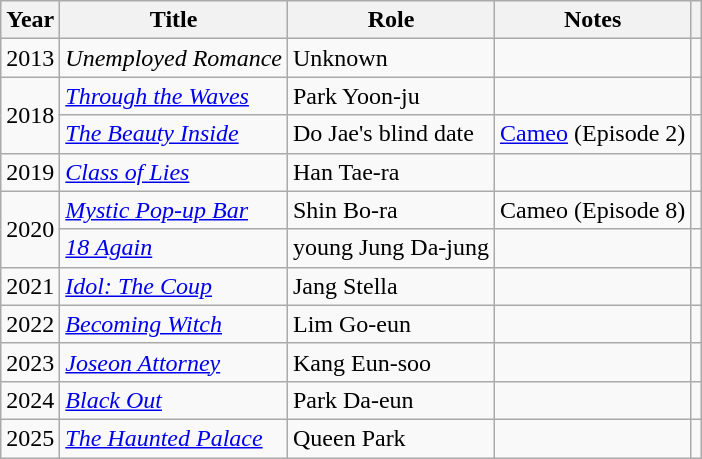<table class="wikitable">
<tr>
<th>Year</th>
<th>Title</th>
<th>Role</th>
<th>Notes</th>
<th></th>
</tr>
<tr>
<td>2013</td>
<td><em>Unemployed Romance</em></td>
<td>Unknown</td>
<td></td>
<td></td>
</tr>
<tr>
<td rowspan="2">2018</td>
<td><em><a href='#'>Through the Waves</a></em></td>
<td>Park Yoon-ju</td>
<td></td>
<td></td>
</tr>
<tr>
<td><em><a href='#'>The Beauty Inside</a></em></td>
<td>Do Jae's blind date</td>
<td><a href='#'>Cameo</a> (Episode 2)</td>
<td></td>
</tr>
<tr>
<td>2019</td>
<td><em><a href='#'>Class of Lies</a></em></td>
<td>Han Tae-ra</td>
<td></td>
<td></td>
</tr>
<tr>
<td rowspan="2">2020</td>
<td><em><a href='#'>Mystic Pop-up Bar</a></em></td>
<td>Shin Bo-ra</td>
<td>Cameo (Episode 8)</td>
<td></td>
</tr>
<tr>
<td><em><a href='#'>18 Again</a></em></td>
<td>young Jung Da-jung</td>
<td></td>
<td></td>
</tr>
<tr>
<td>2021</td>
<td><em><a href='#'>Idol: The Coup</a></em></td>
<td>Jang Stella</td>
<td></td>
<td></td>
</tr>
<tr>
<td>2022</td>
<td><em><a href='#'>Becoming Witch</a></em></td>
<td>Lim Go-eun</td>
<td></td>
<td></td>
</tr>
<tr>
<td>2023</td>
<td><em><a href='#'>Joseon Attorney</a></em></td>
<td>Kang Eun-soo</td>
<td></td>
<td></td>
</tr>
<tr>
<td>2024</td>
<td><em><a href='#'>Black Out</a></em></td>
<td>Park Da-eun</td>
<td></td>
<td></td>
</tr>
<tr>
<td>2025</td>
<td><em><a href='#'>The Haunted Palace</a></em></td>
<td>Queen Park</td>
<td></td>
<td></td>
</tr>
</table>
